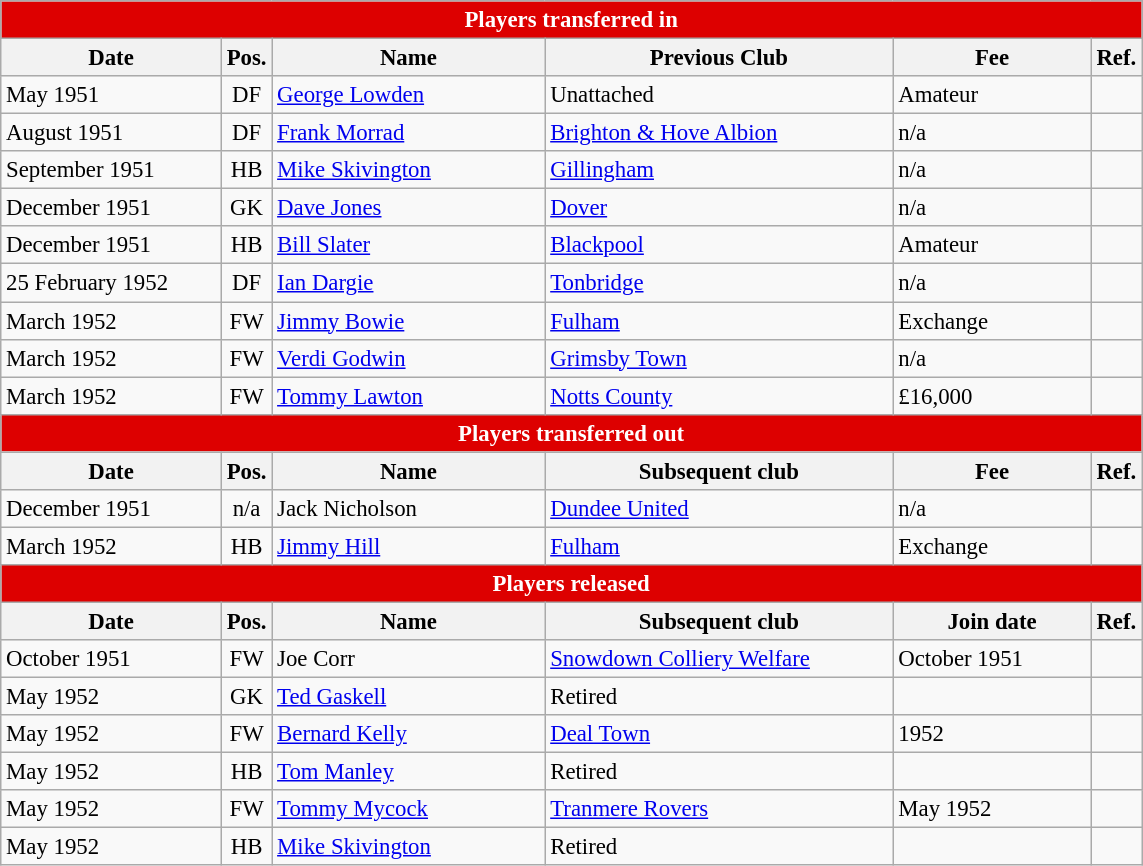<table style="font-size:95%;" class="wikitable">
<tr>
<th style="background:#d00; color:white; text-align:center;" colspan="6">Players transferred in</th>
</tr>
<tr>
<th style="width:140px;">Date</th>
<th style="width:25px;">Pos.</th>
<th style="width:175px;">Name</th>
<th style="width:225px;">Previous Club</th>
<th style="width:125px;">Fee</th>
<th style="width:25px;">Ref.</th>
</tr>
<tr>
<td>May 1951</td>
<td style="text-align:center;">DF</td>
<td> <a href='#'>George Lowden</a></td>
<td>Unattached</td>
<td>Amateur</td>
<td></td>
</tr>
<tr>
<td>August 1951</td>
<td style="text-align:center;">DF</td>
<td> <a href='#'>Frank Morrad</a></td>
<td> <a href='#'>Brighton & Hove Albion</a></td>
<td>n/a</td>
<td></td>
</tr>
<tr>
<td>September 1951</td>
<td style="text-align:center;">HB</td>
<td> <a href='#'>Mike Skivington</a></td>
<td> <a href='#'>Gillingham</a></td>
<td>n/a</td>
<td></td>
</tr>
<tr>
<td>December 1951</td>
<td style="text-align:center;">GK</td>
<td> <a href='#'>Dave Jones</a></td>
<td> <a href='#'>Dover</a></td>
<td>n/a</td>
<td></td>
</tr>
<tr>
<td>December 1951</td>
<td style="text-align:center;">HB</td>
<td> <a href='#'>Bill Slater</a></td>
<td> <a href='#'>Blackpool</a></td>
<td>Amateur</td>
<td></td>
</tr>
<tr>
<td>25 February 1952</td>
<td style="text-align:center;">DF</td>
<td> <a href='#'>Ian Dargie</a></td>
<td> <a href='#'>Tonbridge</a></td>
<td>n/a</td>
<td></td>
</tr>
<tr>
<td>March 1952</td>
<td style="text-align:center;">FW</td>
<td> <a href='#'>Jimmy Bowie</a></td>
<td> <a href='#'>Fulham</a></td>
<td>Exchange</td>
<td></td>
</tr>
<tr>
<td>March 1952</td>
<td style="text-align:center;">FW</td>
<td> <a href='#'>Verdi Godwin</a></td>
<td> <a href='#'>Grimsby Town</a></td>
<td>n/a</td>
<td></td>
</tr>
<tr>
<td>March 1952</td>
<td style="text-align:center;">FW</td>
<td> <a href='#'>Tommy Lawton</a></td>
<td> <a href='#'>Notts County</a></td>
<td>£16,000</td>
<td></td>
</tr>
<tr>
<th style="background:#d00; color:white; text-align:center;" colspan="6">Players transferred out</th>
</tr>
<tr>
<th>Date</th>
<th>Pos.</th>
<th>Name</th>
<th>Subsequent club</th>
<th>Fee</th>
<th>Ref.</th>
</tr>
<tr>
<td>December 1951</td>
<td style="text-align:center;">n/a</td>
<td> Jack Nicholson</td>
<td> <a href='#'>Dundee United</a></td>
<td>n/a</td>
<td></td>
</tr>
<tr>
<td>March 1952</td>
<td style="text-align:center;">HB</td>
<td> <a href='#'>Jimmy Hill</a></td>
<td> <a href='#'>Fulham</a></td>
<td>Exchange</td>
<td></td>
</tr>
<tr>
<th style="background:#d00; color:white; text-align:center;" colspan="6">Players released</th>
</tr>
<tr>
<th>Date</th>
<th>Pos.</th>
<th>Name</th>
<th>Subsequent club</th>
<th>Join date</th>
<th>Ref.</th>
</tr>
<tr>
<td>October 1951</td>
<td style="text-align:center;">FW</td>
<td> Joe Corr</td>
<td> <a href='#'>Snowdown Colliery Welfare</a></td>
<td>October 1951</td>
<td></td>
</tr>
<tr>
<td>May 1952</td>
<td style="text-align:center;">GK</td>
<td> <a href='#'>Ted Gaskell</a></td>
<td>Retired</td>
<td></td>
<td></td>
</tr>
<tr>
<td>May 1952</td>
<td style="text-align:center;">FW</td>
<td> <a href='#'>Bernard Kelly</a></td>
<td> <a href='#'>Deal Town</a></td>
<td>1952</td>
<td></td>
</tr>
<tr>
<td>May 1952</td>
<td style="text-align:center;">HB</td>
<td> <a href='#'>Tom Manley</a></td>
<td>Retired</td>
<td></td>
<td></td>
</tr>
<tr>
<td>May 1952</td>
<td style="text-align:center;">FW</td>
<td> <a href='#'>Tommy Mycock</a></td>
<td> <a href='#'>Tranmere Rovers</a></td>
<td>May 1952</td>
<td></td>
</tr>
<tr>
<td>May 1952</td>
<td style="text-align:center;">HB</td>
<td> <a href='#'>Mike Skivington</a></td>
<td>Retired</td>
<td></td>
<td></td>
</tr>
</table>
